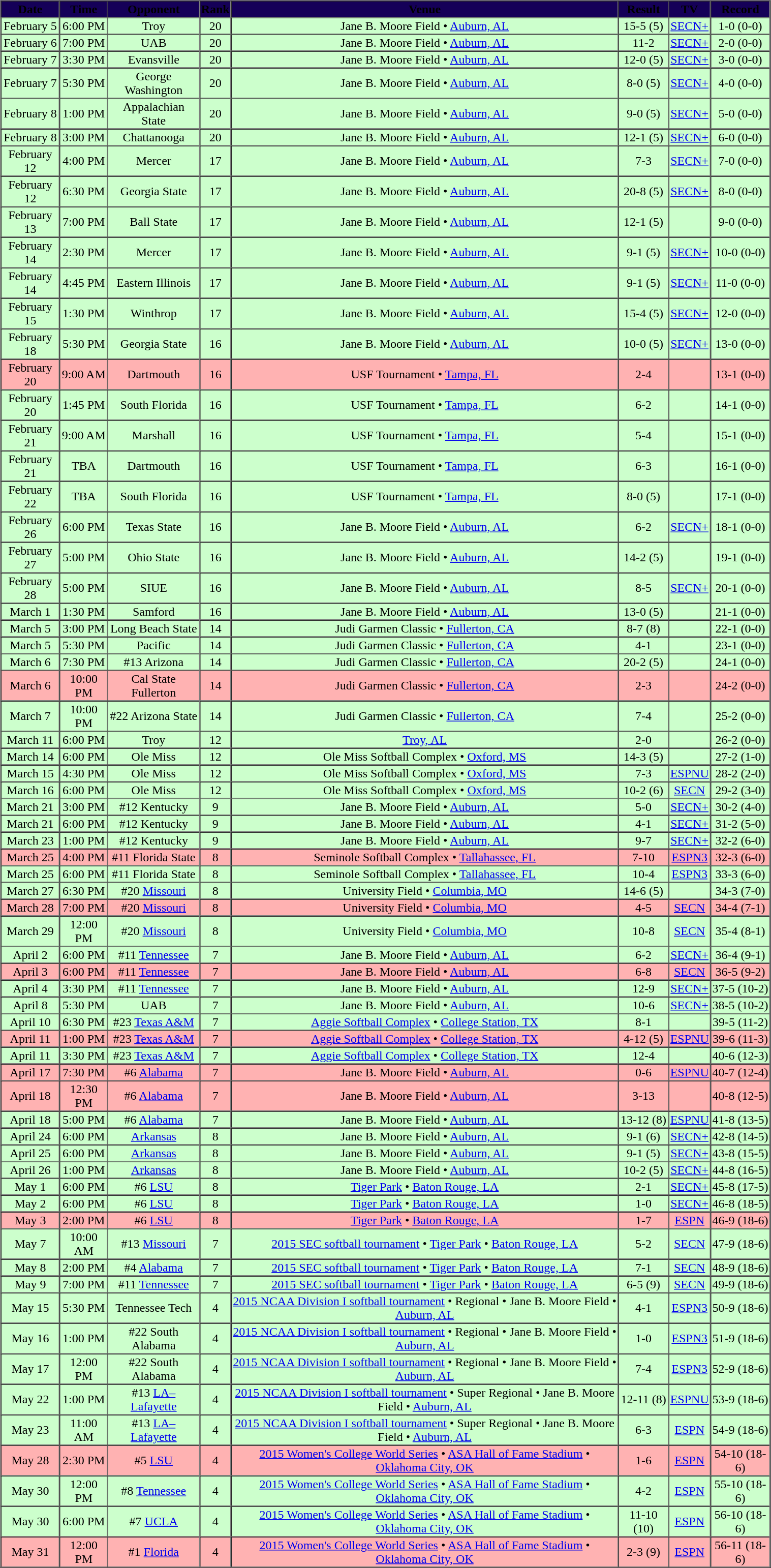<table cellpadding="1" border="1" cellspacing="0" style="width:80%;">
<tr>
<th style="background:#150058;"><span>Date</span></th>
<th style="background:#150058;"><span>Time</span></th>
<th style="background:#150058;"><span>Opponent</span></th>
<th style="background:#150058;"><span>Rank</span></th>
<th style="background:#150058;"><span>Venue</span></th>
<th style="background:#150058;"><span>Result</span></th>
<th style="background:#150058;"><span>TV</span></th>
<th style="background:#150058;"><span>Record</span></th>
</tr>
<tr style="text-align:center; background: #CCFFCC;">
<td>February 5</td>
<td>6:00 PM</td>
<td>Troy</td>
<td>20</td>
<td>Jane B. Moore Field • <a href='#'>Auburn, AL</a></td>
<td>15-5 (5)</td>
<td><a href='#'>SECN+</a></td>
<td>1-0 (0-0)</td>
</tr>
<tr style="text-align:center; background: #CCFFCC;">
<td>February 6</td>
<td>7:00 PM</td>
<td>UAB</td>
<td>20</td>
<td>Jane B. Moore Field • <a href='#'>Auburn, AL</a></td>
<td>11-2</td>
<td><a href='#'>SECN+</a></td>
<td>2-0 (0-0)</td>
</tr>
<tr style="text-align:center; background: #CCFFCC;">
<td>February 7</td>
<td>3:30 PM</td>
<td>Evansville</td>
<td>20</td>
<td>Jane B. Moore Field • <a href='#'>Auburn, AL</a></td>
<td>12-0 (5)</td>
<td><a href='#'>SECN+</a></td>
<td>3-0 (0-0)</td>
</tr>
<tr style="text-align:center; background: #CCFFCC;">
<td>February 7</td>
<td>5:30 PM</td>
<td>George Washington</td>
<td>20</td>
<td>Jane B. Moore Field • <a href='#'>Auburn, AL</a></td>
<td>8-0 (5)</td>
<td><a href='#'>SECN+</a></td>
<td>4-0 (0-0)</td>
</tr>
<tr style="text-align:center; background: #CCFFCC;">
<td>February 8</td>
<td>1:00 PM</td>
<td>Appalachian State</td>
<td>20</td>
<td>Jane B. Moore Field • <a href='#'>Auburn, AL</a></td>
<td>9-0 (5)</td>
<td><a href='#'>SECN+</a></td>
<td>5-0 (0-0)</td>
</tr>
<tr style="text-align:center; background: #CCFFCC;">
<td>February 8</td>
<td>3:00 PM</td>
<td>Chattanooga</td>
<td>20</td>
<td>Jane B. Moore Field • <a href='#'>Auburn, AL</a></td>
<td>12-1 (5)</td>
<td><a href='#'>SECN+</a></td>
<td>6-0 (0-0)</td>
</tr>
<tr style="text-align:center; background: #CCFFCC;">
<td>February 12</td>
<td>4:00 PM</td>
<td>Mercer</td>
<td>17</td>
<td>Jane B. Moore Field • <a href='#'>Auburn, AL</a></td>
<td>7-3</td>
<td><a href='#'>SECN+</a></td>
<td>7-0 (0-0)</td>
</tr>
<tr style="text-align:center; background: #CCFFCC;">
<td>February 12</td>
<td>6:30 PM</td>
<td>Georgia State</td>
<td>17</td>
<td>Jane B. Moore Field • <a href='#'>Auburn, AL</a></td>
<td>20-8 (5)</td>
<td><a href='#'>SECN+</a></td>
<td>8-0 (0-0)</td>
</tr>
<tr style="text-align:center; background: #CCFFCC;">
<td>February 13</td>
<td>7:00 PM</td>
<td>Ball State</td>
<td>17</td>
<td>Jane B. Moore Field • <a href='#'>Auburn, AL</a></td>
<td>12-1 (5)</td>
<td></td>
<td>9-0 (0-0)</td>
</tr>
<tr style="text-align:center; background: #CCFFCC;">
<td>February 14</td>
<td>2:30 PM</td>
<td>Mercer</td>
<td>17</td>
<td>Jane B. Moore Field • <a href='#'>Auburn, AL</a></td>
<td>9-1 (5)</td>
<td><a href='#'>SECN+</a></td>
<td>10-0 (0-0)</td>
</tr>
<tr style="text-align:center; background: #CCFFCC;">
<td>February 14</td>
<td>4:45 PM</td>
<td>Eastern Illinois</td>
<td>17</td>
<td>Jane B. Moore Field • <a href='#'>Auburn, AL</a></td>
<td>9-1 (5)</td>
<td><a href='#'>SECN+</a></td>
<td>11-0 (0-0)</td>
</tr>
<tr style="text-align:center; background: #CCFFCC;">
<td>February 15</td>
<td>1:30 PM</td>
<td>Winthrop</td>
<td>17</td>
<td>Jane B. Moore Field • <a href='#'>Auburn, AL</a></td>
<td>15-4 (5)</td>
<td><a href='#'>SECN+</a></td>
<td>12-0 (0-0)</td>
</tr>
<tr style="text-align:center; background: #CCFFCC;">
<td>February 18</td>
<td>5:30 PM</td>
<td>Georgia State</td>
<td>16</td>
<td>Jane B. Moore Field • <a href='#'>Auburn, AL</a></td>
<td>10-0 (5)</td>
<td><a href='#'>SECN+</a></td>
<td>13-0 (0-0)</td>
</tr>
<tr style="text-align:center; background: #FFB2B2;">
<td>February 20</td>
<td>9:00 AM</td>
<td>Dartmouth</td>
<td>16</td>
<td>USF Tournament • <a href='#'>Tampa, FL</a></td>
<td>2-4</td>
<td></td>
<td>13-1 (0-0)</td>
</tr>
<tr style="text-align:center; background: #CCFFCC;">
<td>February 20</td>
<td>1:45 PM</td>
<td>South Florida</td>
<td>16</td>
<td>USF Tournament  • <a href='#'>Tampa, FL</a></td>
<td>6-2</td>
<td></td>
<td>14-1 (0-0)</td>
</tr>
<tr style="text-align:center; background: #CCFFCC;">
<td>February 21</td>
<td>9:00 AM</td>
<td>Marshall</td>
<td>16</td>
<td>USF Tournament • <a href='#'>Tampa, FL</a></td>
<td>5-4</td>
<td></td>
<td>15-1 (0-0)</td>
</tr>
<tr style="text-align:center; background: #CCFFCC;">
<td>February 21</td>
<td>TBA</td>
<td>Dartmouth</td>
<td>16</td>
<td>USF Tournament • <a href='#'>Tampa, FL</a></td>
<td>6-3</td>
<td></td>
<td>16-1 (0-0)</td>
</tr>
<tr style="text-align:center; background: #CCFFCC;">
<td>February 22</td>
<td>TBA</td>
<td>South Florida</td>
<td>16</td>
<td>USF Tournament • <a href='#'>Tampa, FL</a></td>
<td>8-0 (5)</td>
<td></td>
<td>17-1 (0-0)</td>
</tr>
<tr style="text-align:center; background: #CCFFCC;">
<td>February 26</td>
<td>6:00 PM</td>
<td>Texas State</td>
<td>16</td>
<td>Jane B. Moore Field • <a href='#'>Auburn, AL</a></td>
<td>6-2</td>
<td><a href='#'>SECN+</a></td>
<td>18-1 (0-0)</td>
</tr>
<tr style="text-align:center; background: #CCFFCC;">
<td>February 27</td>
<td>5:00 PM</td>
<td>Ohio State</td>
<td>16</td>
<td>Jane B. Moore Field • <a href='#'>Auburn, AL</a></td>
<td>14-2 (5)</td>
<td></td>
<td>19-1 (0-0)</td>
</tr>
<tr style="text-align:center; background: #CCFFCC;">
<td>February 28</td>
<td>5:00 PM</td>
<td>SIUE</td>
<td>16</td>
<td>Jane B. Moore Field • <a href='#'>Auburn, AL</a></td>
<td>8-5</td>
<td><a href='#'>SECN+</a></td>
<td>20-1 (0-0)</td>
</tr>
<tr style="text-align:center; background: #CCFFCC;">
<td>March 1</td>
<td>1:30 PM</td>
<td>Samford</td>
<td>16</td>
<td>Jane B. Moore Field • <a href='#'>Auburn, AL</a></td>
<td>13-0 (5)</td>
<td></td>
<td>21-1 (0-0)</td>
</tr>
<tr style="text-align:center; background: #CCFFCC;">
<td>March 5</td>
<td>3:00 PM</td>
<td>Long Beach State</td>
<td>14</td>
<td>Judi Garmen Classic • <a href='#'>Fullerton, CA</a></td>
<td>8-7 (8)</td>
<td></td>
<td>22-1 (0-0)</td>
</tr>
<tr style="text-align:center; background: #CCFFCC;">
<td>March 5</td>
<td>5:30 PM</td>
<td>Pacific</td>
<td>14</td>
<td>Judi Garmen Classic • <a href='#'>Fullerton, CA</a></td>
<td>4-1</td>
<td></td>
<td>23-1 (0-0)</td>
</tr>
<tr style="text-align:center; background: #CCFFCC;">
<td>March 6</td>
<td>7:30 PM</td>
<td>#13 Arizona</td>
<td>14</td>
<td>Judi Garmen Classic • <a href='#'>Fullerton, CA</a></td>
<td>20-2 (5)</td>
<td></td>
<td>24-1 (0-0)</td>
</tr>
<tr style="text-align:center; background: #FFB2B2;">
<td>March 6</td>
<td>10:00 PM</td>
<td>Cal State Fullerton</td>
<td>14</td>
<td>Judi Garmen Classic • <a href='#'>Fullerton, CA</a></td>
<td>2-3</td>
<td></td>
<td>24-2 (0-0)</td>
</tr>
<tr style="text-align:center; background: #CCFFCC;">
<td>March 7</td>
<td>10:00 PM</td>
<td>#22 Arizona State</td>
<td>14</td>
<td>Judi Garmen Classic • <a href='#'>Fullerton, CA</a></td>
<td>7-4</td>
<td></td>
<td>25-2 (0-0)</td>
</tr>
<tr style="text-align:center; background: #CCFFCC;">
<td>March 11</td>
<td>6:00 PM</td>
<td>Troy</td>
<td>12</td>
<td><a href='#'>Troy, AL</a></td>
<td>2-0</td>
<td></td>
<td>26-2 (0-0)</td>
</tr>
<tr style="text-align:center; background: #CCFFCC;">
<td>March 14</td>
<td>6:00 PM</td>
<td>Ole Miss</td>
<td>12</td>
<td>Ole Miss Softball Complex • <a href='#'>Oxford, MS</a></td>
<td>14-3 (5)</td>
<td></td>
<td>27-2 (1-0)</td>
</tr>
<tr style="text-align:center; background: #CCFFCC;">
<td>March 15</td>
<td>4:30 PM</td>
<td>Ole Miss</td>
<td>12</td>
<td>Ole Miss Softball Complex • <a href='#'>Oxford, MS</a></td>
<td>7-3</td>
<td><a href='#'>ESPNU</a></td>
<td>28-2 (2-0)</td>
</tr>
<tr style="text-align:center; background: #CCFFCC;">
<td>March 16</td>
<td>6:00 PM</td>
<td>Ole Miss</td>
<td>12</td>
<td>Ole Miss Softball Complex • <a href='#'>Oxford, MS</a></td>
<td>10-2 (6)</td>
<td><a href='#'>SECN</a></td>
<td>29-2 (3-0)</td>
</tr>
<tr style="text-align:center; background: #CCFFCC;">
<td>March 21</td>
<td>3:00 PM</td>
<td>#12 Kentucky</td>
<td>9</td>
<td>Jane B. Moore Field • <a href='#'>Auburn, AL</a></td>
<td>5-0</td>
<td><a href='#'>SECN+</a></td>
<td>30-2 (4-0)</td>
</tr>
<tr style="text-align:center; background: #CCFFCC;">
<td>March 21</td>
<td>6:00 PM</td>
<td>#12 Kentucky</td>
<td>9</td>
<td>Jane B. Moore Field • <a href='#'>Auburn, AL</a></td>
<td>4-1</td>
<td><a href='#'>SECN+</a></td>
<td>31-2 (5-0)</td>
</tr>
<tr style="text-align:center; background: #CCFFCC;">
<td>March 23</td>
<td>1:00 PM</td>
<td>#12 Kentucky</td>
<td>9</td>
<td>Jane B. Moore Field • <a href='#'>Auburn, AL</a></td>
<td>9-7</td>
<td><a href='#'>SECN+</a></td>
<td>32-2 (6-0)</td>
</tr>
<tr style="text-align:center; background: #FFB2B2;">
<td>March 25</td>
<td>4:00 PM</td>
<td>#11 Florida State</td>
<td>8</td>
<td>Seminole Softball Complex • <a href='#'>Tallahassee, FL</a></td>
<td>7-10</td>
<td><a href='#'>ESPN3</a></td>
<td>32-3 (6-0)</td>
</tr>
<tr style="text-align:center; background: #CCFFCC;">
<td>March 25</td>
<td>6:00 PM</td>
<td>#11 Florida State</td>
<td>8</td>
<td>Seminole Softball Complex • <a href='#'>Tallahassee, FL</a></td>
<td>10-4</td>
<td><a href='#'>ESPN3</a></td>
<td>33-3 (6-0)</td>
</tr>
<tr style="text-align:center; background: #CCFFCC;">
<td>March 27</td>
<td>6:30 PM</td>
<td>#20 <a href='#'>Missouri</a></td>
<td>8</td>
<td>University Field • <a href='#'>Columbia, MO</a></td>
<td>14-6 (5)</td>
<td></td>
<td>34-3 (7-0)</td>
</tr>
<tr style="text-align:center; background: #FFB2B2;">
<td>March 28</td>
<td>7:00 PM</td>
<td>#20 <a href='#'>Missouri</a></td>
<td>8</td>
<td>University Field • <a href='#'>Columbia, MO</a></td>
<td>4-5</td>
<td><a href='#'>SECN</a></td>
<td>34-4 (7-1)</td>
</tr>
<tr style="text-align:center; background: #CCFFCC;">
<td>March 29</td>
<td>12:00 PM</td>
<td>#20 <a href='#'>Missouri</a></td>
<td>8</td>
<td>University Field • <a href='#'>Columbia, MO</a></td>
<td>10-8</td>
<td><a href='#'>SECN</a></td>
<td>35-4 (8-1)</td>
</tr>
<tr style="text-align:center; background: #CCFFCC;">
<td>April 2</td>
<td>6:00 PM</td>
<td>#11 <a href='#'>Tennessee</a></td>
<td>7</td>
<td>Jane B. Moore Field • <a href='#'>Auburn, AL</a></td>
<td>6-2</td>
<td><a href='#'>SECN+</a></td>
<td>36-4 (9-1)</td>
</tr>
<tr style="text-align:center; background: #FFB2B2;">
<td>April 3</td>
<td>6:00 PM</td>
<td>#11 <a href='#'>Tennessee</a></td>
<td>7</td>
<td>Jane B. Moore Field • <a href='#'>Auburn, AL</a></td>
<td>6-8</td>
<td><a href='#'>SECN</a></td>
<td>36-5 (9-2)</td>
</tr>
<tr style="text-align:center; background: #CCFFCC;">
<td>April 4</td>
<td>3:30 PM</td>
<td>#11 <a href='#'>Tennessee</a></td>
<td>7</td>
<td>Jane B. Moore Field • <a href='#'>Auburn, AL</a></td>
<td>12-9</td>
<td><a href='#'>SECN+</a></td>
<td>37-5 (10-2)</td>
</tr>
<tr style="text-align:center; background: #CCFFCC;">
<td>April 8</td>
<td>5:30 PM</td>
<td>UAB</td>
<td>7</td>
<td>Jane B. Moore Field • <a href='#'>Auburn, AL</a></td>
<td>10-6</td>
<td><a href='#'>SECN+</a></td>
<td>38-5 (10-2)</td>
</tr>
<tr style="text-align:center; background: #CCFFCC;">
<td>April 10</td>
<td>6:30 PM</td>
<td>#23 <a href='#'>Texas A&M</a></td>
<td>7</td>
<td><a href='#'>Aggie Softball Complex</a> • <a href='#'>College Station, TX</a></td>
<td>8-1</td>
<td></td>
<td>39-5 (11-2)</td>
</tr>
<tr style="text-align:center; background: #FFB2B2;">
<td>April 11</td>
<td>1:00 PM</td>
<td>#23 <a href='#'>Texas A&M</a></td>
<td>7</td>
<td><a href='#'>Aggie Softball Complex</a> • <a href='#'>College Station, TX</a></td>
<td>4-12 (5)</td>
<td><a href='#'>ESPNU</a></td>
<td>39-6 (11-3)</td>
</tr>
<tr style="text-align:center; background: #CCFFCC;">
<td>April 11</td>
<td>3:30 PM</td>
<td>#23 <a href='#'>Texas A&M</a></td>
<td>7</td>
<td><a href='#'>Aggie Softball Complex</a> • <a href='#'>College Station, TX</a></td>
<td>12-4</td>
<td></td>
<td>40-6 (12-3)</td>
</tr>
<tr style="text-align:center; background: #FFB2B2;">
<td>April 17</td>
<td>7:30 PM</td>
<td>#6 <a href='#'>Alabama</a></td>
<td>7</td>
<td>Jane B. Moore Field • <a href='#'>Auburn, AL</a></td>
<td>0-6</td>
<td><a href='#'>ESPNU</a></td>
<td>40-7 (12-4)</td>
</tr>
<tr style="text-align:center; background: #FFB2B2;">
<td>April 18</td>
<td>12:30 PM</td>
<td>#6 <a href='#'>Alabama</a></td>
<td>7</td>
<td>Jane B. Moore Field • <a href='#'>Auburn, AL</a></td>
<td>3-13</td>
<td></td>
<td>40-8 (12-5)</td>
</tr>
<tr style="text-align:center; background: #CCFFCC;">
<td>April 18</td>
<td>5:00 PM</td>
<td>#6 <a href='#'>Alabama</a></td>
<td>7</td>
<td>Jane B. Moore Field • <a href='#'>Auburn, AL</a></td>
<td>13-12 (8)</td>
<td><a href='#'>ESPNU</a></td>
<td>41-8 (13-5)</td>
</tr>
<tr style="text-align:center; background: #CCFFCC;">
<td>April 24</td>
<td>6:00 PM</td>
<td><a href='#'>Arkansas</a></td>
<td>8</td>
<td>Jane B. Moore Field • <a href='#'>Auburn, AL</a></td>
<td>9-1 (6)</td>
<td><a href='#'>SECN+</a></td>
<td>42-8 (14-5)</td>
</tr>
<tr style="text-align:center; background: #CCFFCC;">
<td>April 25</td>
<td>6:00 PM</td>
<td><a href='#'>Arkansas</a></td>
<td>8</td>
<td>Jane B. Moore Field • <a href='#'>Auburn, AL</a></td>
<td>9-1 (5)</td>
<td><a href='#'>SECN+</a></td>
<td>43-8 (15-5)</td>
</tr>
<tr style="text-align:center; background: #CCFFCC;">
<td>April 26</td>
<td>1:00 PM</td>
<td><a href='#'>Arkansas</a></td>
<td>8</td>
<td>Jane B. Moore Field • <a href='#'>Auburn, AL</a></td>
<td>10-2 (5)</td>
<td><a href='#'>SECN+</a></td>
<td>44-8 (16-5)</td>
</tr>
<tr style="text-align:center; background: #CCFFCC;">
<td>May 1</td>
<td>6:00 PM</td>
<td>#6 <a href='#'>LSU</a></td>
<td>8</td>
<td><a href='#'>Tiger Park</a> • <a href='#'>Baton Rouge, LA</a></td>
<td>2-1</td>
<td><a href='#'>SECN+</a></td>
<td>45-8 (17-5)</td>
</tr>
<tr style="text-align:center; background: #CCFFCC;">
<td>May 2</td>
<td>6:00 PM</td>
<td>#6 <a href='#'>LSU</a></td>
<td>8</td>
<td><a href='#'>Tiger Park</a> • <a href='#'>Baton Rouge, LA</a></td>
<td>1-0</td>
<td><a href='#'>SECN+</a></td>
<td>46-8 (18-5)</td>
</tr>
<tr style="text-align:center; background: #FFB2B2;">
<td>May 3</td>
<td>2:00 PM</td>
<td>#6 <a href='#'>LSU</a></td>
<td>8</td>
<td><a href='#'>Tiger Park</a> • <a href='#'>Baton Rouge, LA</a></td>
<td>1-7</td>
<td><a href='#'>ESPN</a></td>
<td>46-9 (18-6)</td>
</tr>
<tr style="text-align:center; background: #CCFFCC;">
<td>May 7</td>
<td>10:00 AM</td>
<td>#13 <a href='#'>Missouri</a></td>
<td>7</td>
<td><a href='#'>2015 SEC softball tournament</a> • <a href='#'>Tiger Park</a> • <a href='#'>Baton Rouge, LA</a></td>
<td>5-2</td>
<td><a href='#'>SECN</a></td>
<td>47-9 (18-6)</td>
</tr>
<tr style="text-align:center; background: #CCFFCC;">
<td>May 8</td>
<td>2:00 PM</td>
<td>#4 <a href='#'>Alabama</a></td>
<td>7</td>
<td><a href='#'>2015 SEC softball tournament</a> • <a href='#'>Tiger Park</a> • <a href='#'>Baton Rouge, LA</a></td>
<td>7-1</td>
<td><a href='#'>SECN</a></td>
<td>48-9 (18-6)</td>
</tr>
<tr style="text-align:center; background: #CCFFCC;">
<td>May 9</td>
<td>7:00 PM</td>
<td>#11 <a href='#'>Tennessee</a></td>
<td>7</td>
<td><a href='#'>2015 SEC softball tournament</a> • <a href='#'>Tiger Park</a> • <a href='#'>Baton Rouge, LA</a></td>
<td>6-5 (9)</td>
<td><a href='#'>SECN</a></td>
<td>49-9 (18-6)</td>
</tr>
<tr style="text-align:center; background: #CCFFCC;">
<td>May 15</td>
<td>5:30 PM</td>
<td>Tennessee Tech</td>
<td>4</td>
<td><a href='#'>2015 NCAA Division I softball tournament</a> • Regional • Jane B. Moore Field • <a href='#'>Auburn, AL</a></td>
<td>4-1</td>
<td><a href='#'>ESPN3</a></td>
<td>50-9 (18-6)</td>
</tr>
<tr style="text-align:center; background: #CCFFCC;">
<td>May 16</td>
<td>1:00 PM</td>
<td>#22 South Alabama</td>
<td>4</td>
<td><a href='#'>2015 NCAA Division I softball tournament</a> • Regional • Jane B. Moore Field • <a href='#'>Auburn, AL</a></td>
<td>1-0</td>
<td><a href='#'>ESPN3</a></td>
<td>51-9 (18-6)</td>
</tr>
<tr style="text-align:center; background: #CCFFCC;">
<td>May 17</td>
<td>12:00 PM</td>
<td>#22 South Alabama</td>
<td>4</td>
<td><a href='#'>2015 NCAA Division I softball tournament</a> • Regional • Jane B. Moore Field • <a href='#'>Auburn, AL</a></td>
<td>7-4</td>
<td><a href='#'>ESPN3</a></td>
<td>52-9 (18-6)</td>
</tr>
<tr style="text-align:center; background: #CCFFCC;">
<td>May 22</td>
<td>1:00 PM</td>
<td>#13 <a href='#'>LA–Lafayette</a></td>
<td>4</td>
<td><a href='#'>2015 NCAA Division I softball tournament</a> • Super Regional • Jane B. Moore Field • <a href='#'>Auburn, AL</a></td>
<td>12-11 (8)</td>
<td><a href='#'>ESPNU</a></td>
<td>53-9 (18-6)</td>
</tr>
<tr style="text-align:center; background: #CCFFCC;">
<td>May 23</td>
<td>11:00 AM</td>
<td>#13 <a href='#'>LA–Lafayette</a></td>
<td>4</td>
<td><a href='#'>2015 NCAA Division I softball tournament</a> • Super Regional • Jane B. Moore Field • <a href='#'>Auburn, AL</a></td>
<td>6-3</td>
<td><a href='#'>ESPN</a></td>
<td>54-9 (18-6)</td>
</tr>
<tr style="text-align:center; background: #FFB2B2;">
<td>May 28</td>
<td>2:30 PM</td>
<td>#5 <a href='#'>LSU</a></td>
<td>4</td>
<td><a href='#'>2015 Women's College World Series</a> • <a href='#'>ASA Hall of Fame Stadium</a> • <a href='#'>Oklahoma City, OK</a></td>
<td>1-6</td>
<td><a href='#'>ESPN</a></td>
<td>54-10 (18-6)</td>
</tr>
<tr style="text-align:center; background: #CCFFCC;">
<td>May 30</td>
<td>12:00 PM</td>
<td>#8 <a href='#'>Tennessee</a></td>
<td>4</td>
<td><a href='#'>2015 Women's College World Series</a> • <a href='#'>ASA Hall of Fame Stadium</a> • <a href='#'>Oklahoma City, OK</a></td>
<td>4-2</td>
<td><a href='#'>ESPN</a></td>
<td>55-10 (18-6)</td>
</tr>
<tr style="text-align:center; background: #CCFFCC;">
<td>May 30</td>
<td>6:00 PM</td>
<td>#7 <a href='#'>UCLA</a></td>
<td>4</td>
<td><a href='#'>2015 Women's College World Series</a> • <a href='#'>ASA Hall of Fame Stadium</a> • <a href='#'>Oklahoma City, OK</a></td>
<td>11-10 (10)</td>
<td><a href='#'>ESPN</a></td>
<td>56-10 (18-6)</td>
</tr>
<tr style="text-align:center; background: #FFB2B2;">
<td>May 31</td>
<td>12:00 PM</td>
<td>#1 <a href='#'>Florida</a></td>
<td>4</td>
<td><a href='#'>2015 Women's College World Series</a> • <a href='#'>ASA Hall of Fame Stadium</a> • <a href='#'>Oklahoma City, OK</a></td>
<td>2-3 (9)</td>
<td><a href='#'>ESPN</a></td>
<td>56-11 (18-6)</td>
</tr>
</table>
